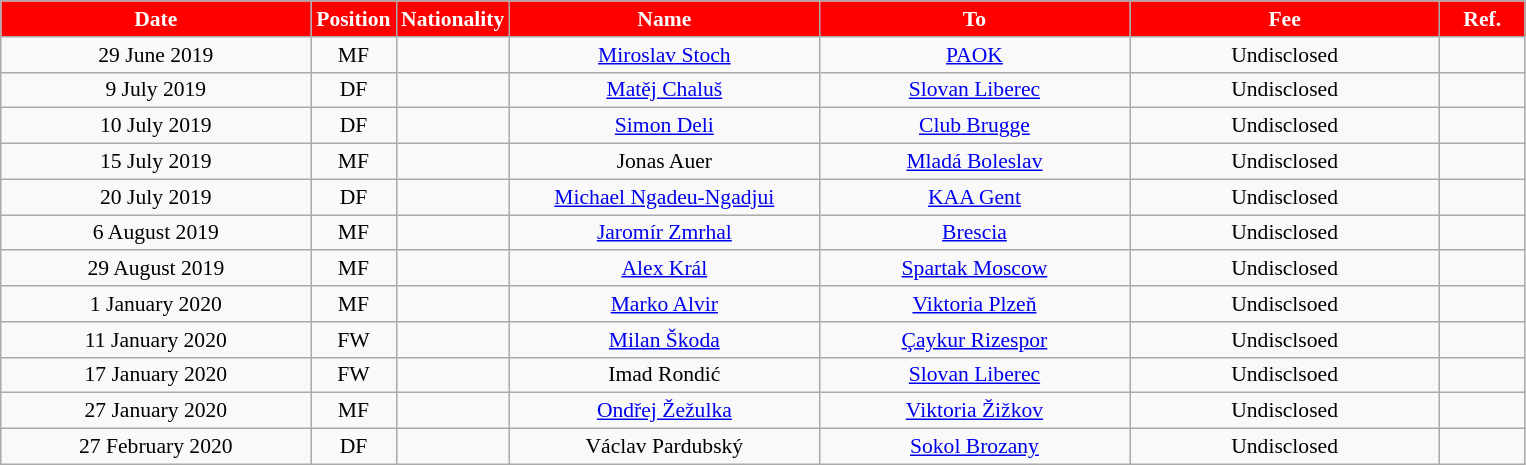<table class="wikitable"  style="text-align:center; font-size:90%; ">
<tr>
<th style="background:#ff0000; color:white; width:200px;">Date</th>
<th style="background:#ff0000; color:white; width:50px;">Position</th>
<th style="background:#ff0000; color:white; width:50px;">Nationality</th>
<th style="background:#ff0000; color:white; width:200px;">Name</th>
<th style="background:#ff0000; color:white; width:200px;">To</th>
<th style="background:#ff0000; color:white; width:200px;">Fee</th>
<th style="background:#ff0000; color:white; width:50px;">Ref.</th>
</tr>
<tr>
<td>29 June 2019</td>
<td>MF</td>
<td></td>
<td><a href='#'>Miroslav Stoch</a></td>
<td><a href='#'>PAOK</a></td>
<td>Undisclosed</td>
<td></td>
</tr>
<tr>
<td>9 July 2019</td>
<td>DF</td>
<td></td>
<td><a href='#'>Matěj Chaluš</a></td>
<td><a href='#'>Slovan Liberec</a></td>
<td>Undisclosed</td>
<td></td>
</tr>
<tr>
<td>10 July 2019</td>
<td>DF</td>
<td></td>
<td><a href='#'>Simon Deli</a></td>
<td><a href='#'>Club Brugge</a></td>
<td>Undisclosed</td>
<td></td>
</tr>
<tr>
<td>15 July 2019</td>
<td>MF</td>
<td></td>
<td>Jonas Auer</td>
<td><a href='#'>Mladá Boleslav</a></td>
<td>Undisclosed</td>
<td></td>
</tr>
<tr>
<td>20 July 2019</td>
<td>DF</td>
<td></td>
<td><a href='#'>Michael Ngadeu-Ngadjui</a></td>
<td><a href='#'>KAA Gent</a></td>
<td>Undisclosed</td>
<td></td>
</tr>
<tr>
<td>6 August 2019</td>
<td>MF</td>
<td></td>
<td><a href='#'>Jaromír Zmrhal</a></td>
<td><a href='#'>Brescia</a></td>
<td>Undisclosed</td>
<td></td>
</tr>
<tr>
<td>29 August 2019</td>
<td>MF</td>
<td></td>
<td><a href='#'>Alex Král</a></td>
<td><a href='#'>Spartak Moscow</a></td>
<td>Undisclosed</td>
<td></td>
</tr>
<tr>
<td>1 January 2020</td>
<td>MF</td>
<td></td>
<td><a href='#'>Marko Alvir</a></td>
<td><a href='#'>Viktoria Plzeň</a></td>
<td>Undisclsoed</td>
<td></td>
</tr>
<tr>
<td>11 January 2020</td>
<td>FW</td>
<td></td>
<td><a href='#'>Milan Škoda</a></td>
<td><a href='#'>Çaykur Rizespor</a></td>
<td>Undisclsoed</td>
<td></td>
</tr>
<tr>
<td>17 January 2020</td>
<td>FW</td>
<td></td>
<td>Imad Rondić</td>
<td><a href='#'>Slovan Liberec</a></td>
<td>Undisclsoed</td>
<td></td>
</tr>
<tr>
<td>27 January 2020</td>
<td>MF</td>
<td></td>
<td><a href='#'>Ondřej Žežulka</a></td>
<td><a href='#'>Viktoria Žižkov</a></td>
<td>Undisclosed</td>
<td></td>
</tr>
<tr>
<td>27 February 2020</td>
<td>DF</td>
<td></td>
<td>Václav Pardubský</td>
<td><a href='#'>Sokol Brozany</a></td>
<td>Undisclosed</td>
<td></td>
</tr>
</table>
